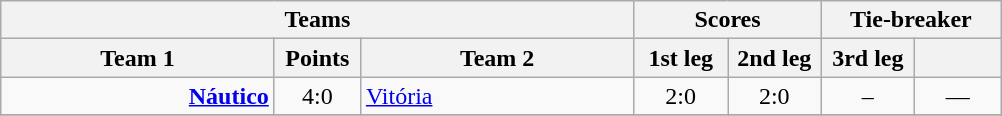<table class="wikitable" style="text-align:center;">
<tr>
<th colspan=3>Teams</th>
<th colspan=2>Scores</th>
<th colspan=2>Tie-breaker</th>
</tr>
<tr>
<th width="175">Team 1</th>
<th width="50">Points</th>
<th width="175">Team 2</th>
<th width="55">1st leg</th>
<th width="55">2nd leg</th>
<th width="55">3rd leg</th>
<th width="50"></th>
</tr>
<tr>
<td align=right><strong><a href='#'>Náutico</a></strong> </td>
<td>4:0</td>
<td align=left> <a href='#'>Vitória</a></td>
<td>2:0</td>
<td>2:0</td>
<td>–</td>
<td>—</td>
</tr>
<tr>
</tr>
</table>
